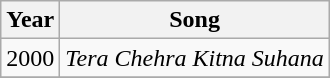<table class = "wikitable sortable">
<tr>
<th>Year</th>
<th>Song</th>
</tr>
<tr>
<td>2000</td>
<td><em>Tera Chehra Kitna Suhana</em></td>
</tr>
<tr>
</tr>
</table>
